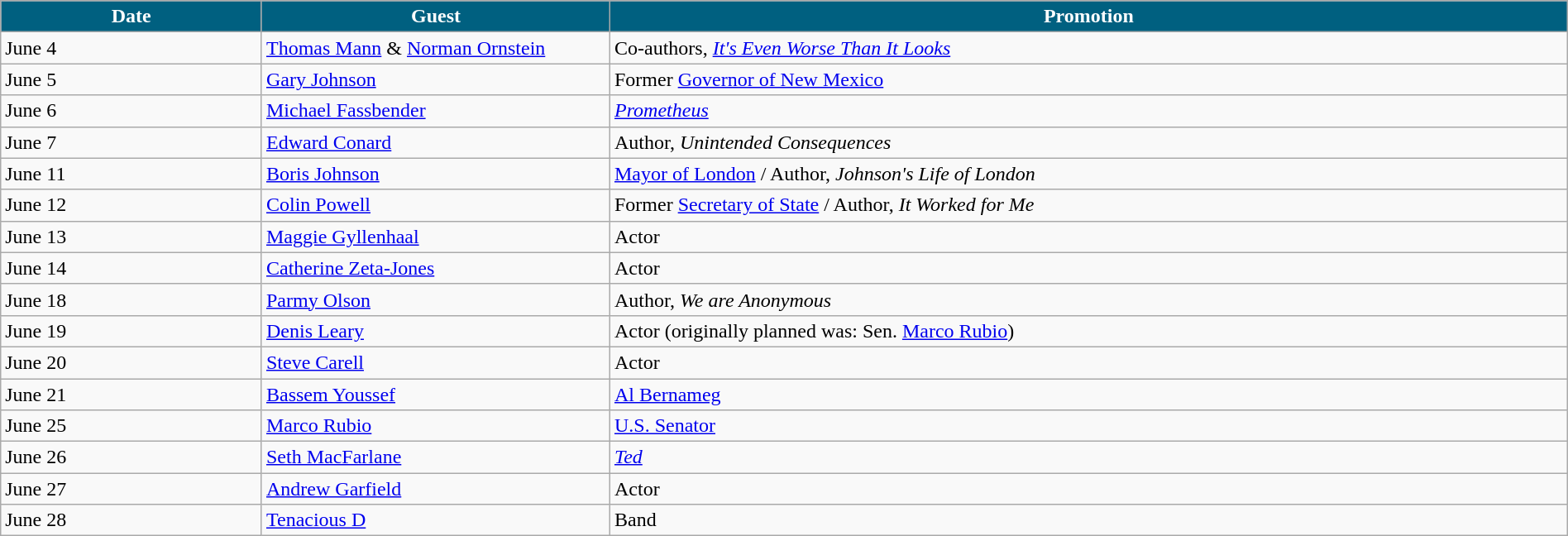<table class="wikitable" width="100%">
<tr bgcolor="#CCCCCC">
<th width="15%" style="background:#006080; color:#FFFFFF">Date</th>
<th width="20%" style="background:#006080; color:#FFFFFF">Guest</th>
<th width="55%" style="background:#006080; color:#FFFFFF">Promotion</th>
</tr>
<tr>
<td>June 4</td>
<td><a href='#'>Thomas Mann</a> & <a href='#'>Norman Ornstein</a></td>
<td>Co-authors, <em><a href='#'>It's Even Worse Than It Looks</a></em></td>
</tr>
<tr>
<td>June 5</td>
<td><a href='#'>Gary Johnson</a></td>
<td>Former <a href='#'>Governor of New Mexico</a></td>
</tr>
<tr>
<td>June 6</td>
<td><a href='#'>Michael Fassbender</a></td>
<td><em><a href='#'>Prometheus</a></em></td>
</tr>
<tr>
<td>June 7</td>
<td><a href='#'>Edward Conard</a></td>
<td>Author, <em>Unintended Consequences</em></td>
</tr>
<tr>
<td>June 11</td>
<td><a href='#'>Boris Johnson</a></td>
<td><a href='#'>Mayor of London</a> / Author, <em>Johnson's Life of London</em></td>
</tr>
<tr>
<td>June 12</td>
<td><a href='#'>Colin Powell</a></td>
<td>Former <a href='#'>Secretary of State</a> / Author, <em>It Worked for Me</em></td>
</tr>
<tr>
<td>June 13</td>
<td><a href='#'>Maggie Gyllenhaal</a></td>
<td>Actor</td>
</tr>
<tr>
<td>June 14</td>
<td><a href='#'>Catherine Zeta-Jones</a></td>
<td>Actor</td>
</tr>
<tr>
<td>June 18</td>
<td><a href='#'>Parmy Olson</a></td>
<td>Author, <em>We are Anonymous</em></td>
</tr>
<tr>
<td>June 19</td>
<td><a href='#'>Denis Leary</a></td>
<td>Actor (originally planned was: Sen. <a href='#'>Marco Rubio</a>)</td>
</tr>
<tr>
<td>June 20</td>
<td><a href='#'>Steve Carell</a></td>
<td>Actor</td>
</tr>
<tr>
<td>June 21</td>
<td><a href='#'>Bassem Youssef</a></td>
<td><a href='#'>Al Bernameg</a></td>
</tr>
<tr>
<td>June 25</td>
<td><a href='#'>Marco Rubio</a></td>
<td><a href='#'>U.S. Senator</a></td>
</tr>
<tr>
<td>June 26</td>
<td><a href='#'>Seth MacFarlane</a></td>
<td><em><a href='#'>Ted</a></em></td>
</tr>
<tr>
<td>June 27</td>
<td><a href='#'>Andrew Garfield</a></td>
<td>Actor</td>
</tr>
<tr>
<td>June 28</td>
<td><a href='#'>Tenacious D</a></td>
<td>Band</td>
</tr>
</table>
